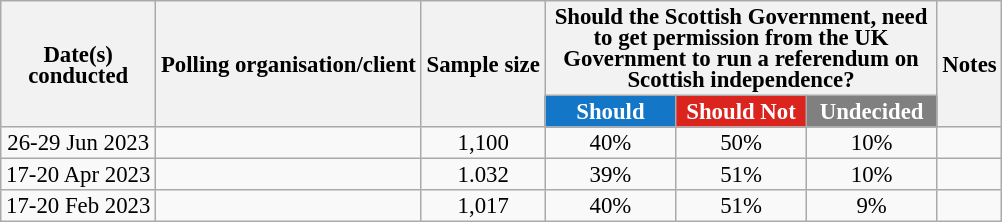<table class="wikitable sortable" style="text-align: center; line-height: 14px; font-size: 95%;">
<tr>
<th rowspan="2">Date(s)<br>conducted</th>
<th rowspan="2">Polling organisation/client</th>
<th rowspan="2">Sample size</th>
<th colspan="3">Should the Scottish Government, need to get permission from the UK Government to run a referendum on Scottish independence?</th>
<th rowspan="2">Notes</th>
</tr>
<tr>
<th class="unsortable" style="background:#1476c6; width: 80px; color: white;">Should</th>
<th class="unsortable" style="background: #DC241F; width: 80px; color: white;">Should Not</th>
<th class="unsortable" style="background: gray; width: 80px; color: white;">Undecided</th>
</tr>
<tr>
<td>26-29 Jun 2023</td>
<td></td>
<td>1,100</td>
<td>40%</td>
<td>50%</td>
<td>10%</td>
<td></td>
</tr>
<tr>
<td>17-20 Apr 2023</td>
<td></td>
<td>1.032</td>
<td>39%</td>
<td>51%</td>
<td>10%</td>
<td></td>
</tr>
<tr>
<td>17-20 Feb 2023</td>
<td></td>
<td>1,017</td>
<td>40%</td>
<td>51%</td>
<td>9%</td>
<td></td>
</tr>
</table>
